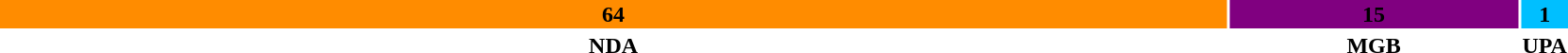<table style="width:88%; text-align:center;">
<tr>
<td style="background:DarkOrange; width:80%;"><strong>64</strong></td>
<td style="background:Purple; width:18.75%;"><strong>15</strong></td>
<td style="background:DeepSkyBlue; width:1.25%;"><strong>1</strong></td>
</tr>
<tr>
<td><span><strong>NDA</strong></span></td>
<td><span><strong>MGB</strong></span></td>
<td><span><strong>UPA</strong></span></td>
</tr>
</table>
